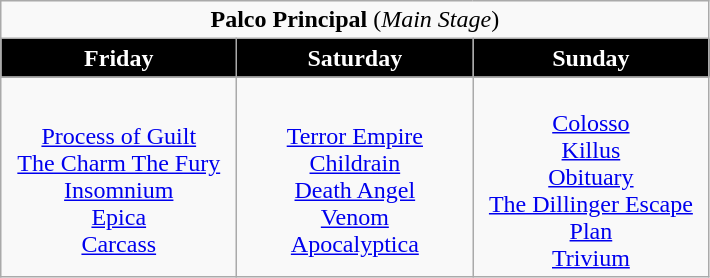<table class="wikitable">
<tr>
<td colspan=3 align="center"><strong>Palco Principal</strong> (<em>Main Stage</em>)</td>
</tr>
<tr>
<th width=150px style="background:black; color:white">Friday</th>
<th width=150px style="background:black; color:white">Saturday</th>
<th width=150px style="background:black; color:white">Sunday</th>
</tr>
<tr>
<td style="text-align: center;"><br><a href='#'>Process of Guilt</a><br>
<a href='#'>The Charm The Fury</a><br>
<a href='#'>Insomnium</a><br>
<a href='#'>Epica</a><br>
<a href='#'>Carcass</a></td>
<td style="text-align: center;"><br><a href='#'>Terror Empire</a><br>
<a href='#'>Childrain</a><br>
<a href='#'>Death Angel</a><br>
<a href='#'>Venom</a><br>
<a href='#'>Apocalyptica</a></td>
<td style="text-align: center;"><br><a href='#'>Colosso</a><br>
<a href='#'>Killus</a><br>
<a href='#'>Obituary</a><br>
<a href='#'>The Dillinger Escape Plan</a><br>
<a href='#'>Trivium</a></td>
</tr>
</table>
